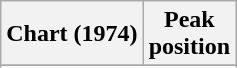<table class="wikitable sortable">
<tr>
<th>Chart (1974)</th>
<th>Peak<br>position</th>
</tr>
<tr>
</tr>
<tr>
</tr>
</table>
